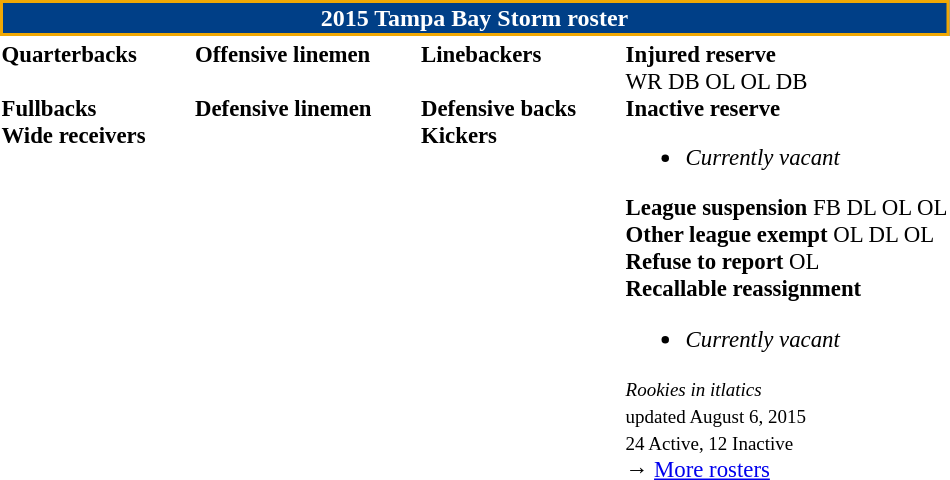<table class="toccolours" style="text-align: left;">
<tr>
<th colspan=7 style="background:#003F87; border: 2px solid #F0A804; color:white; text-align:center;"><strong>2015 Tampa Bay Storm roster</strong></th>
</tr>
<tr>
<td style="font-size: 95%;vertical-align:top;"><strong>Quarterbacks</strong><br>
<br><strong>Fullbacks</strong>
<br><strong>Wide receivers</strong>




</td>
<td style="width: 25px;"></td>
<td style="font-size: 95%;vertical-align:top;"><strong>Offensive linemen</strong><br>



<br><strong>Defensive linemen</strong>



 

</td>
<td style="width: 25px;"></td>
<td style="font-size: 95%;vertical-align:top;"><strong>Linebackers</strong><br><br><strong>Defensive backs</strong>



<br><strong>Kickers</strong>
</td>
<td style="width: 25px;"></td>
<td style="font-size: 95%;vertical-align:top;"><strong>Injured reserve</strong><br> WR
 DB
 OL
 OL
 DB<br><strong>Inactive reserve</strong><ul><li><em>Currently vacant</em></li></ul><strong>League suspension</strong>
 FB
 DL
 OL
 OL<br><strong>Other league exempt</strong>
 OL
 DL
 OL<br><strong>Refuse to report</strong>
 OL<br><strong>Recallable reassignment</strong><ul><li><em>Currently vacant</em></li></ul><small><em>Rookies in itlatics</em><br>
<span></span> updated August 6, 2015<br>
24 Active, 12 Inactive</small><br>→ <a href='#'>More rosters</a></td>
</tr>
<tr>
</tr>
</table>
